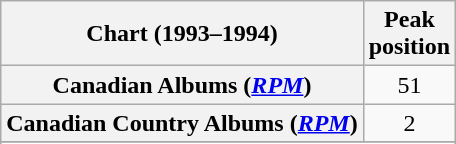<table class="wikitable sortable plainrowheaders" style="text-align:center">
<tr>
<th scope="col">Chart (1993–1994)</th>
<th scope="col">Peak<br>position</th>
</tr>
<tr>
<th scope="row">Canadian Albums (<em><a href='#'>RPM</a></em>)</th>
<td>51</td>
</tr>
<tr>
<th scope="row">Canadian Country Albums (<em><a href='#'>RPM</a></em>)</th>
<td>2</td>
</tr>
<tr>
</tr>
<tr>
</tr>
<tr>
</tr>
</table>
